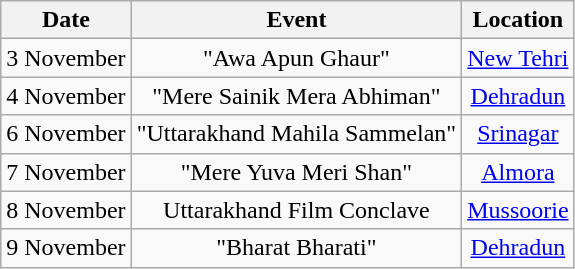<table class="wikitable sortable" style="text-align:center">
<tr>
<th>Date</th>
<th>Event</th>
<th>Location</th>
</tr>
<tr>
<td>3 November</td>
<td>"Awa Apun Ghaur"<br></td>
<td><a href='#'>New Tehri</a></td>
</tr>
<tr>
<td>4 November</td>
<td>"Mere Sainik Mera Abhiman"<br></td>
<td><a href='#'>Dehradun</a></td>
</tr>
<tr>
<td>6 November</td>
<td>"Uttarakhand Mahila Sammelan"<br></td>
<td><a href='#'>Srinagar</a></td>
</tr>
<tr>
<td>7 November</td>
<td>"Mere Yuva Meri Shan"<br></td>
<td><a href='#'>Almora</a></td>
</tr>
<tr>
<td>8 November</td>
<td>Uttarakhand Film Conclave</td>
<td><a href='#'>Mussoorie</a></td>
</tr>
<tr>
<td>9 November</td>
<td>"Bharat Bharati"<br></td>
<td><a href='#'>Dehradun</a></td>
</tr>
</table>
